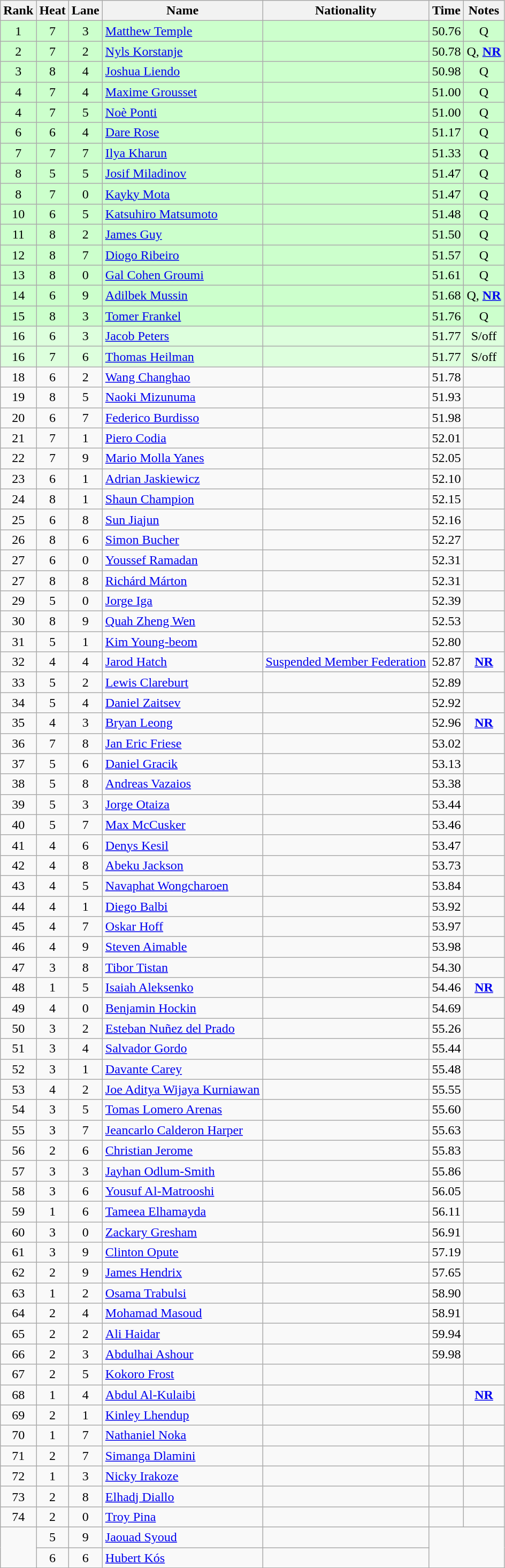<table class="wikitable sortable" style="text-align:center">
<tr>
<th>Rank</th>
<th>Heat</th>
<th>Lane</th>
<th>Name</th>
<th>Nationality</th>
<th>Time</th>
<th>Notes</th>
</tr>
<tr bgcolor=ccffcc>
<td>1</td>
<td>7</td>
<td>3</td>
<td align=left><a href='#'>Matthew Temple</a></td>
<td align=left></td>
<td>50.76</td>
<td>Q</td>
</tr>
<tr bgcolor=ccffcc>
<td>2</td>
<td>7</td>
<td>2</td>
<td align=left><a href='#'>Nyls Korstanje</a></td>
<td align=left></td>
<td>50.78</td>
<td>Q, <strong><a href='#'>NR</a></strong></td>
</tr>
<tr bgcolor=ccffcc>
<td>3</td>
<td>8</td>
<td>4</td>
<td align=left><a href='#'>Joshua Liendo</a></td>
<td align=left></td>
<td>50.98</td>
<td>Q</td>
</tr>
<tr bgcolor=ccffcc>
<td>4</td>
<td>7</td>
<td>4</td>
<td align=left><a href='#'>Maxime Grousset</a></td>
<td align=left></td>
<td>51.00</td>
<td>Q</td>
</tr>
<tr bgcolor=ccffcc>
<td>4</td>
<td>7</td>
<td>5</td>
<td align=left><a href='#'>Noè Ponti</a></td>
<td align=left></td>
<td>51.00</td>
<td>Q</td>
</tr>
<tr bgcolor=ccffcc>
<td>6</td>
<td>6</td>
<td>4</td>
<td align=left><a href='#'>Dare Rose</a></td>
<td align=left></td>
<td>51.17</td>
<td>Q</td>
</tr>
<tr bgcolor=ccffcc>
<td>7</td>
<td>7</td>
<td>7</td>
<td align=left><a href='#'>Ilya Kharun</a></td>
<td align=left></td>
<td>51.33</td>
<td>Q</td>
</tr>
<tr bgcolor=ccffcc>
<td>8</td>
<td>5</td>
<td>5</td>
<td align=left><a href='#'>Josif Miladinov</a></td>
<td align=left></td>
<td>51.47</td>
<td>Q</td>
</tr>
<tr bgcolor=ccffcc>
<td>8</td>
<td>7</td>
<td>0</td>
<td align=left><a href='#'>Kayky Mota</a></td>
<td align=left></td>
<td>51.47</td>
<td>Q</td>
</tr>
<tr bgcolor=ccffcc>
<td>10</td>
<td>6</td>
<td>5</td>
<td align=left><a href='#'>Katsuhiro Matsumoto</a></td>
<td align=left></td>
<td>51.48</td>
<td>Q</td>
</tr>
<tr bgcolor=ccffcc>
<td>11</td>
<td>8</td>
<td>2</td>
<td align=left><a href='#'>James Guy</a></td>
<td align=left></td>
<td>51.50</td>
<td>Q</td>
</tr>
<tr bgcolor=ccffcc>
<td>12</td>
<td>8</td>
<td>7</td>
<td align=left><a href='#'>Diogo Ribeiro</a></td>
<td align=left></td>
<td>51.57</td>
<td>Q</td>
</tr>
<tr bgcolor=ccffcc>
<td>13</td>
<td>8</td>
<td>0</td>
<td align=left><a href='#'>Gal Cohen Groumi</a></td>
<td align=left></td>
<td>51.61</td>
<td>Q</td>
</tr>
<tr bgcolor=ccffcc>
<td>14</td>
<td>6</td>
<td>9</td>
<td align=left><a href='#'>Adilbek Mussin</a></td>
<td align=left></td>
<td>51.68</td>
<td>Q, <strong><a href='#'>NR</a></strong></td>
</tr>
<tr bgcolor=ccffcc>
<td>15</td>
<td>8</td>
<td>3</td>
<td align=left><a href='#'>Tomer Frankel</a></td>
<td align=left></td>
<td>51.76</td>
<td>Q</td>
</tr>
<tr bgcolor=ddffdd>
<td>16</td>
<td>6</td>
<td>3</td>
<td align=left><a href='#'>Jacob Peters</a></td>
<td align=left></td>
<td>51.77</td>
<td>S/off</td>
</tr>
<tr bgcolor=ddffdd>
<td>16</td>
<td>7</td>
<td>6</td>
<td align=left><a href='#'>Thomas Heilman</a></td>
<td align=left></td>
<td>51.77</td>
<td>S/off</td>
</tr>
<tr>
<td>18</td>
<td>6</td>
<td>2</td>
<td align=left><a href='#'>Wang Changhao</a></td>
<td align=left></td>
<td>51.78</td>
<td></td>
</tr>
<tr>
<td>19</td>
<td>8</td>
<td>5</td>
<td align=left><a href='#'>Naoki Mizunuma</a></td>
<td align=left></td>
<td>51.93</td>
<td></td>
</tr>
<tr>
<td>20</td>
<td>6</td>
<td>7</td>
<td align=left><a href='#'>Federico Burdisso</a></td>
<td align=left></td>
<td>51.98</td>
<td></td>
</tr>
<tr>
<td>21</td>
<td>7</td>
<td>1</td>
<td align=left><a href='#'>Piero Codia</a></td>
<td align=left></td>
<td>52.01</td>
<td></td>
</tr>
<tr>
<td>22</td>
<td>7</td>
<td>9</td>
<td align=left><a href='#'>Mario Molla Yanes</a></td>
<td align=left></td>
<td>52.05</td>
<td></td>
</tr>
<tr>
<td>23</td>
<td>6</td>
<td>1</td>
<td align=left><a href='#'>Adrian Jaskiewicz</a></td>
<td align=left></td>
<td>52.10</td>
<td></td>
</tr>
<tr>
<td>24</td>
<td>8</td>
<td>1</td>
<td align=left><a href='#'>Shaun Champion</a></td>
<td align=left></td>
<td>52.15</td>
<td></td>
</tr>
<tr>
<td>25</td>
<td>6</td>
<td>8</td>
<td align=left><a href='#'>Sun Jiajun</a></td>
<td align=left></td>
<td>52.16</td>
<td></td>
</tr>
<tr>
<td>26</td>
<td>8</td>
<td>6</td>
<td align=left><a href='#'>Simon Bucher</a></td>
<td align=left></td>
<td>52.27</td>
<td></td>
</tr>
<tr>
<td>27</td>
<td>6</td>
<td>0</td>
<td align=left><a href='#'>Youssef Ramadan</a></td>
<td align=left></td>
<td>52.31</td>
<td></td>
</tr>
<tr>
<td>27</td>
<td>8</td>
<td>8</td>
<td align=left><a href='#'>Richárd Márton</a></td>
<td align=left></td>
<td>52.31</td>
<td></td>
</tr>
<tr>
<td>29</td>
<td>5</td>
<td>0</td>
<td align=left><a href='#'>Jorge Iga</a></td>
<td align=left></td>
<td>52.39</td>
<td></td>
</tr>
<tr>
<td>30</td>
<td>8</td>
<td>9</td>
<td align=left><a href='#'>Quah Zheng Wen</a></td>
<td align=left></td>
<td>52.53</td>
<td></td>
</tr>
<tr>
<td>31</td>
<td>5</td>
<td>1</td>
<td align=left><a href='#'>Kim Young-beom</a></td>
<td align=left></td>
<td>52.80</td>
<td></td>
</tr>
<tr>
<td>32</td>
<td>4</td>
<td>4</td>
<td align=left><a href='#'>Jarod Hatch</a></td>
<td align=left> <a href='#'>Suspended Member Federation</a></td>
<td>52.87</td>
<td><strong><a href='#'>NR</a></strong></td>
</tr>
<tr>
<td>33</td>
<td>5</td>
<td>2</td>
<td align=left><a href='#'>Lewis Clareburt</a></td>
<td align=left></td>
<td>52.89</td>
<td></td>
</tr>
<tr>
<td>34</td>
<td>5</td>
<td>4</td>
<td align=left><a href='#'>Daniel Zaitsev</a></td>
<td align=left></td>
<td>52.92</td>
<td></td>
</tr>
<tr>
<td>35</td>
<td>4</td>
<td>3</td>
<td align=left><a href='#'>Bryan Leong</a></td>
<td align=left></td>
<td>52.96</td>
<td><strong><a href='#'>NR</a></strong></td>
</tr>
<tr>
<td>36</td>
<td>7</td>
<td>8</td>
<td align=left><a href='#'>Jan Eric Friese</a></td>
<td align=left></td>
<td>53.02</td>
<td></td>
</tr>
<tr>
<td>37</td>
<td>5</td>
<td>6</td>
<td align=left><a href='#'>Daniel Gracik</a></td>
<td align=left></td>
<td>53.13</td>
<td></td>
</tr>
<tr>
<td>38</td>
<td>5</td>
<td>8</td>
<td align=left><a href='#'>Andreas Vazaios</a></td>
<td align=left></td>
<td>53.38</td>
<td></td>
</tr>
<tr>
<td>39</td>
<td>5</td>
<td>3</td>
<td align=left><a href='#'>Jorge Otaiza</a></td>
<td align=left></td>
<td>53.44</td>
<td></td>
</tr>
<tr>
<td>40</td>
<td>5</td>
<td>7</td>
<td align=left><a href='#'>Max McCusker</a></td>
<td align=left></td>
<td>53.46</td>
<td></td>
</tr>
<tr>
<td>41</td>
<td>4</td>
<td>6</td>
<td align=left><a href='#'>Denys Kesil</a></td>
<td align=left></td>
<td>53.47</td>
<td></td>
</tr>
<tr>
<td>42</td>
<td>4</td>
<td>8</td>
<td align=left><a href='#'>Abeku Jackson</a></td>
<td align=left></td>
<td>53.73</td>
<td></td>
</tr>
<tr>
<td>43</td>
<td>4</td>
<td>5</td>
<td align=left><a href='#'>Navaphat Wongcharoen</a></td>
<td align=left></td>
<td>53.84</td>
<td></td>
</tr>
<tr>
<td>44</td>
<td>4</td>
<td>1</td>
<td align=left><a href='#'>Diego Balbi</a></td>
<td align=left></td>
<td>53.92</td>
<td></td>
</tr>
<tr>
<td>45</td>
<td>4</td>
<td>7</td>
<td align=left><a href='#'>Oskar Hoff</a></td>
<td align=left></td>
<td>53.97</td>
<td></td>
</tr>
<tr>
<td>46</td>
<td>4</td>
<td>9</td>
<td align=left><a href='#'>Steven Aimable</a></td>
<td align=left></td>
<td>53.98</td>
<td></td>
</tr>
<tr>
<td>47</td>
<td>3</td>
<td>8</td>
<td align=left><a href='#'>Tibor Tistan</a></td>
<td align=left></td>
<td>54.30</td>
<td></td>
</tr>
<tr>
<td>48</td>
<td>1</td>
<td>5</td>
<td align=left><a href='#'>Isaiah Aleksenko</a></td>
<td align=left></td>
<td>54.46</td>
<td><strong><a href='#'>NR</a></strong></td>
</tr>
<tr>
<td>49</td>
<td>4</td>
<td>0</td>
<td align=left><a href='#'>Benjamin Hockin</a></td>
<td align=left></td>
<td>54.69</td>
<td></td>
</tr>
<tr>
<td>50</td>
<td>3</td>
<td>2</td>
<td align=left><a href='#'>Esteban Nuñez del Prado</a></td>
<td align=left></td>
<td>55.26</td>
<td></td>
</tr>
<tr>
<td>51</td>
<td>3</td>
<td>4</td>
<td align=left><a href='#'>Salvador Gordo</a></td>
<td align=left></td>
<td>55.44</td>
<td></td>
</tr>
<tr>
<td>52</td>
<td>3</td>
<td>1</td>
<td align=left><a href='#'>Davante Carey</a></td>
<td align=left></td>
<td>55.48</td>
<td></td>
</tr>
<tr>
<td>53</td>
<td>4</td>
<td>2</td>
<td align=left><a href='#'>Joe Aditya Wijaya Kurniawan</a></td>
<td align=left></td>
<td>55.55</td>
<td></td>
</tr>
<tr>
<td>54</td>
<td>3</td>
<td>5</td>
<td align=left><a href='#'>Tomas Lomero Arenas</a></td>
<td align=left></td>
<td>55.60</td>
<td></td>
</tr>
<tr>
<td>55</td>
<td>3</td>
<td>7</td>
<td align=left><a href='#'>Jeancarlo Calderon Harper</a></td>
<td align=left></td>
<td>55.63</td>
<td></td>
</tr>
<tr>
<td>56</td>
<td>2</td>
<td>6</td>
<td align=left><a href='#'>Christian Jerome</a></td>
<td align=left></td>
<td>55.83</td>
<td></td>
</tr>
<tr>
<td>57</td>
<td>3</td>
<td>3</td>
<td align=left><a href='#'>Jayhan Odlum-Smith</a></td>
<td align=left></td>
<td>55.86</td>
<td></td>
</tr>
<tr>
<td>58</td>
<td>3</td>
<td>6</td>
<td align=left><a href='#'>Yousuf Al-Matrooshi</a></td>
<td align=left></td>
<td>56.05</td>
<td></td>
</tr>
<tr>
<td>59</td>
<td>1</td>
<td>6</td>
<td align=left><a href='#'>Tameea Elhamayda</a></td>
<td align=left></td>
<td>56.11</td>
<td></td>
</tr>
<tr>
<td>60</td>
<td>3</td>
<td>0</td>
<td align=left><a href='#'>Zackary Gresham</a></td>
<td align=left></td>
<td>56.91</td>
<td></td>
</tr>
<tr>
<td>61</td>
<td>3</td>
<td>9</td>
<td align=left><a href='#'>Clinton Opute</a></td>
<td align=left></td>
<td>57.19</td>
<td></td>
</tr>
<tr>
<td>62</td>
<td>2</td>
<td>9</td>
<td align=left><a href='#'>James Hendrix</a></td>
<td align=left></td>
<td>57.65</td>
<td></td>
</tr>
<tr>
<td>63</td>
<td>1</td>
<td>2</td>
<td align=left><a href='#'>Osama Trabulsi</a></td>
<td align=left></td>
<td>58.90</td>
<td></td>
</tr>
<tr>
<td>64</td>
<td>2</td>
<td>4</td>
<td align=left><a href='#'>Mohamad Masoud</a></td>
<td align=left></td>
<td>58.91</td>
<td></td>
</tr>
<tr>
<td>65</td>
<td>2</td>
<td>2</td>
<td align=left><a href='#'>Ali Haidar</a></td>
<td align=left></td>
<td>59.94</td>
<td></td>
</tr>
<tr>
<td>66</td>
<td>2</td>
<td>3</td>
<td align=left><a href='#'>Abdulhai Ashour</a></td>
<td align=left></td>
<td>59.98</td>
<td></td>
</tr>
<tr>
<td>67</td>
<td>2</td>
<td>5</td>
<td align=left><a href='#'>Kokoro Frost</a></td>
<td align=left></td>
<td></td>
<td></td>
</tr>
<tr>
<td>68</td>
<td>1</td>
<td>4</td>
<td align=left><a href='#'>Abdul Al-Kulaibi</a></td>
<td align=left></td>
<td></td>
<td><strong><a href='#'>NR</a></strong></td>
</tr>
<tr>
<td>69</td>
<td>2</td>
<td>1</td>
<td align=left><a href='#'>Kinley Lhendup</a></td>
<td align=left></td>
<td></td>
<td></td>
</tr>
<tr>
<td>70</td>
<td>1</td>
<td>7</td>
<td align=left><a href='#'>Nathaniel Noka</a></td>
<td align=left></td>
<td></td>
<td></td>
</tr>
<tr>
<td>71</td>
<td>2</td>
<td>7</td>
<td align=left><a href='#'>Simanga Dlamini</a></td>
<td align=left></td>
<td></td>
<td></td>
</tr>
<tr>
<td>72</td>
<td>1</td>
<td>3</td>
<td align=left><a href='#'>Nicky Irakoze</a></td>
<td align=left></td>
<td></td>
<td></td>
</tr>
<tr>
<td>73</td>
<td>2</td>
<td>8</td>
<td align=left><a href='#'>Elhadj Diallo</a></td>
<td align=left></td>
<td></td>
<td></td>
</tr>
<tr>
<td>74</td>
<td>2</td>
<td>0</td>
<td align=left><a href='#'>Troy Pina</a></td>
<td align=left></td>
<td></td>
<td></td>
</tr>
<tr>
<td rowspan=2></td>
<td>5</td>
<td>9</td>
<td align=left><a href='#'>Jaouad Syoud</a></td>
<td align=left></td>
<td colspan=2 rowspan=2></td>
</tr>
<tr>
<td>6</td>
<td>6</td>
<td align=left><a href='#'>Hubert Kós</a></td>
<td align=left></td>
</tr>
</table>
